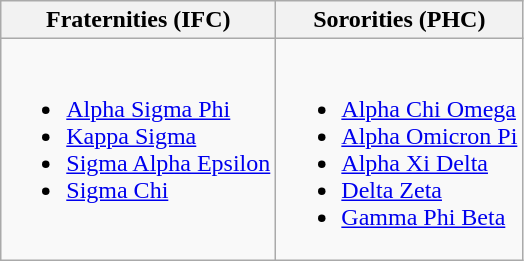<table class="wikitable">
<tr>
<th colspan="1">Fraternities (IFC)</th>
<th colspan="1">Sororities (PHC)</th>
</tr>
<tr>
<td style="vertical-align:top;"><br><ul><li><a href='#'>Alpha Sigma Phi</a></li><li><a href='#'>Kappa Sigma</a></li><li><a href='#'>Sigma Alpha Epsilon</a></li><li><a href='#'>Sigma Chi</a></li></ul></td>
<td style="vertical-align:top;"><br><ul><li><a href='#'>Alpha Chi Omega</a></li><li><a href='#'>Alpha Omicron Pi</a></li><li><a href='#'>Alpha Xi Delta</a></li><li><a href='#'>Delta Zeta</a></li><li><a href='#'>Gamma Phi Beta</a></li></ul></td>
</tr>
</table>
